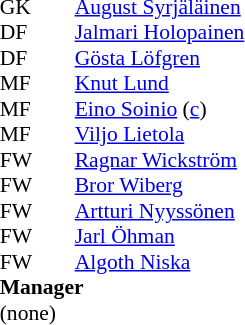<table style="font-size:90%; margin:0.2em auto;" cellspacing="0" cellpadding="0">
<tr>
<th width="25"></th>
<th width="25"></th>
</tr>
<tr>
<td>GK</td>
<td></td>
<td><a href='#'>August Syrjäläinen</a></td>
</tr>
<tr>
<td>DF</td>
<td></td>
<td><a href='#'>Jalmari Holopainen</a></td>
</tr>
<tr>
<td>DF</td>
<td></td>
<td><a href='#'>Gösta Löfgren</a></td>
</tr>
<tr>
<td>MF</td>
<td></td>
<td><a href='#'>Knut Lund</a></td>
</tr>
<tr>
<td>MF</td>
<td></td>
<td><a href='#'>Eino Soinio</a> (<a href='#'>c</a>)</td>
</tr>
<tr>
<td>MF</td>
<td></td>
<td><a href='#'>Viljo Lietola</a></td>
</tr>
<tr>
<td>FW</td>
<td></td>
<td><a href='#'>Ragnar Wickström</a></td>
</tr>
<tr>
<td>FW</td>
<td></td>
<td><a href='#'>Bror Wiberg</a></td>
</tr>
<tr>
<td>FW</td>
<td></td>
<td><a href='#'>Artturi Nyyssönen</a></td>
</tr>
<tr>
<td>FW</td>
<td></td>
<td><a href='#'>Jarl Öhman</a></td>
</tr>
<tr>
<td>FW</td>
<td></td>
<td><a href='#'>Algoth Niska</a></td>
</tr>
<tr>
<td colspan=3><strong>Manager</strong></td>
</tr>
<tr>
<td colspan=4>(none)</td>
</tr>
</table>
